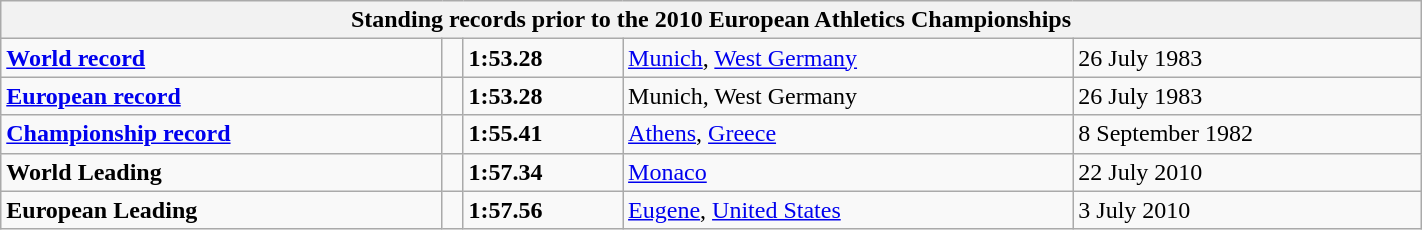<table class="wikitable" width=75%>
<tr>
<th colspan="5">Standing records prior to the 2010 European Athletics Championships</th>
</tr>
<tr>
<td><strong><a href='#'>World record</a></strong></td>
<td></td>
<td><strong>1:53.28</strong></td>
<td><a href='#'>Munich</a>, <a href='#'>West Germany</a></td>
<td>26 July 1983</td>
</tr>
<tr>
<td><strong><a href='#'>European record</a></strong></td>
<td></td>
<td><strong>1:53.28</strong></td>
<td>Munich, West Germany</td>
<td>26 July 1983</td>
</tr>
<tr>
<td><strong><a href='#'>Championship record</a></strong></td>
<td></td>
<td><strong>1:55.41</strong></td>
<td><a href='#'>Athens</a>, <a href='#'>Greece</a></td>
<td>8 September 1982</td>
</tr>
<tr>
<td><strong>World Leading</strong></td>
<td></td>
<td><strong>1:57.34</strong></td>
<td><a href='#'>Monaco</a></td>
<td>22 July 2010</td>
</tr>
<tr>
<td><strong>European Leading</strong></td>
<td></td>
<td><strong>1:57.56</strong></td>
<td><a href='#'>Eugene</a>, <a href='#'>United States</a></td>
<td>3 July 2010</td>
</tr>
</table>
